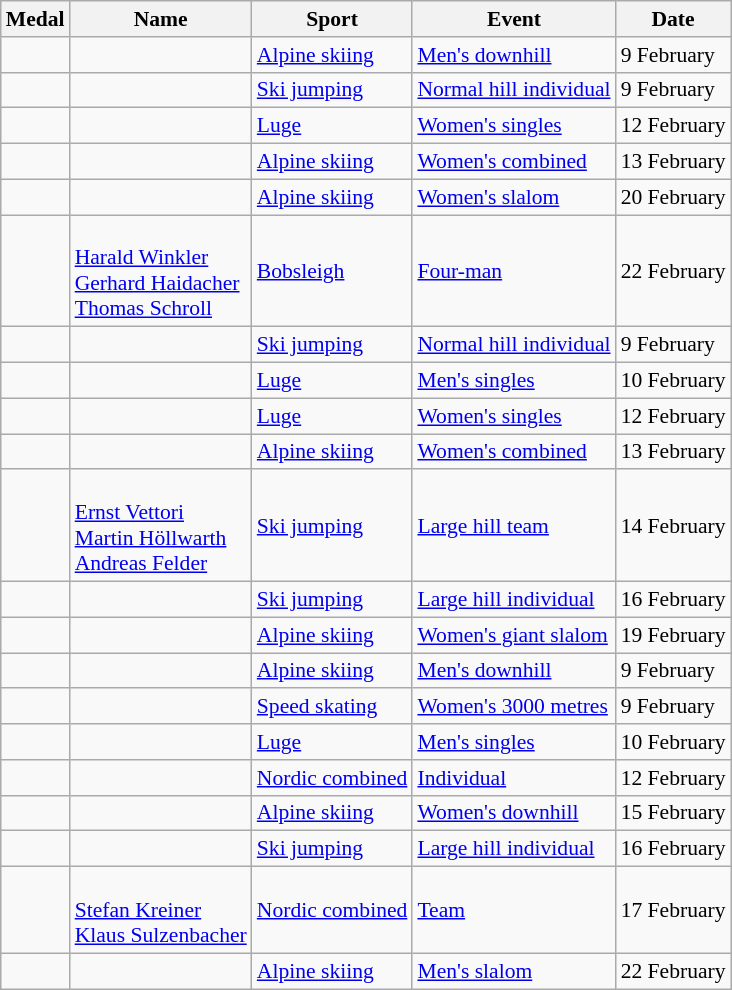<table class="wikitable sortable" style="font-size:90%">
<tr>
<th>Medal</th>
<th>Name</th>
<th>Sport</th>
<th>Event</th>
<th>Date</th>
</tr>
<tr>
<td></td>
<td></td>
<td><a href='#'>Alpine skiing</a></td>
<td><a href='#'>Men's downhill</a></td>
<td>9 February</td>
</tr>
<tr>
<td></td>
<td></td>
<td><a href='#'>Ski jumping</a></td>
<td><a href='#'>Normal hill individual</a></td>
<td>9 February</td>
</tr>
<tr>
<td></td>
<td></td>
<td><a href='#'>Luge</a></td>
<td><a href='#'>Women's singles</a></td>
<td>12 February</td>
</tr>
<tr>
<td></td>
<td></td>
<td><a href='#'>Alpine skiing</a></td>
<td><a href='#'>Women's combined</a></td>
<td>13 February</td>
</tr>
<tr>
<td></td>
<td></td>
<td><a href='#'>Alpine skiing</a></td>
<td><a href='#'>Women's slalom</a></td>
<td>20 February</td>
</tr>
<tr>
<td></td>
<td> <br><a href='#'>Harald Winkler</a> <br><a href='#'>Gerhard Haidacher</a> <br><a href='#'>Thomas Schroll</a></td>
<td><a href='#'>Bobsleigh</a></td>
<td><a href='#'>Four-man</a></td>
<td>22 February</td>
</tr>
<tr>
<td></td>
<td></td>
<td><a href='#'>Ski jumping</a></td>
<td><a href='#'>Normal hill individual</a></td>
<td>9 February</td>
</tr>
<tr>
<td></td>
<td></td>
<td><a href='#'>Luge</a></td>
<td><a href='#'>Men's singles</a></td>
<td>10 February</td>
</tr>
<tr>
<td></td>
<td></td>
<td><a href='#'>Luge</a></td>
<td><a href='#'>Women's singles</a></td>
<td>12 February</td>
</tr>
<tr>
<td></td>
<td></td>
<td><a href='#'>Alpine skiing</a></td>
<td><a href='#'>Women's combined</a></td>
<td>13 February</td>
</tr>
<tr>
<td></td>
<td> <br><a href='#'>Ernst Vettori</a> <br><a href='#'>Martin Höllwarth</a> <br><a href='#'>Andreas Felder</a></td>
<td><a href='#'>Ski jumping</a></td>
<td><a href='#'>Large hill team</a></td>
<td>14 February</td>
</tr>
<tr>
<td></td>
<td></td>
<td><a href='#'>Ski jumping</a></td>
<td><a href='#'>Large hill individual</a></td>
<td>16 February</td>
</tr>
<tr>
<td></td>
<td></td>
<td><a href='#'>Alpine skiing</a></td>
<td><a href='#'>Women's giant slalom</a></td>
<td>19 February</td>
</tr>
<tr>
<td></td>
<td></td>
<td><a href='#'>Alpine skiing</a></td>
<td><a href='#'>Men's downhill</a></td>
<td>9 February</td>
</tr>
<tr>
<td></td>
<td></td>
<td><a href='#'>Speed skating</a></td>
<td><a href='#'>Women's 3000 metres</a></td>
<td>9 February</td>
</tr>
<tr>
<td></td>
<td></td>
<td><a href='#'>Luge</a></td>
<td><a href='#'>Men's singles</a></td>
<td>10 February</td>
</tr>
<tr>
<td></td>
<td></td>
<td><a href='#'>Nordic combined</a></td>
<td><a href='#'>Individual</a></td>
<td>12 February</td>
</tr>
<tr>
<td></td>
<td></td>
<td><a href='#'>Alpine skiing</a></td>
<td><a href='#'>Women's downhill</a></td>
<td>15 February</td>
</tr>
<tr>
<td></td>
<td></td>
<td><a href='#'>Ski jumping</a></td>
<td><a href='#'>Large hill individual</a></td>
<td>16 February</td>
</tr>
<tr>
<td></td>
<td> <br><a href='#'>Stefan Kreiner</a> <br><a href='#'>Klaus Sulzenbacher</a></td>
<td><a href='#'>Nordic combined</a></td>
<td><a href='#'>Team</a></td>
<td>17 February</td>
</tr>
<tr>
<td></td>
<td></td>
<td><a href='#'>Alpine skiing</a></td>
<td><a href='#'>Men's slalom</a></td>
<td>22 February</td>
</tr>
</table>
